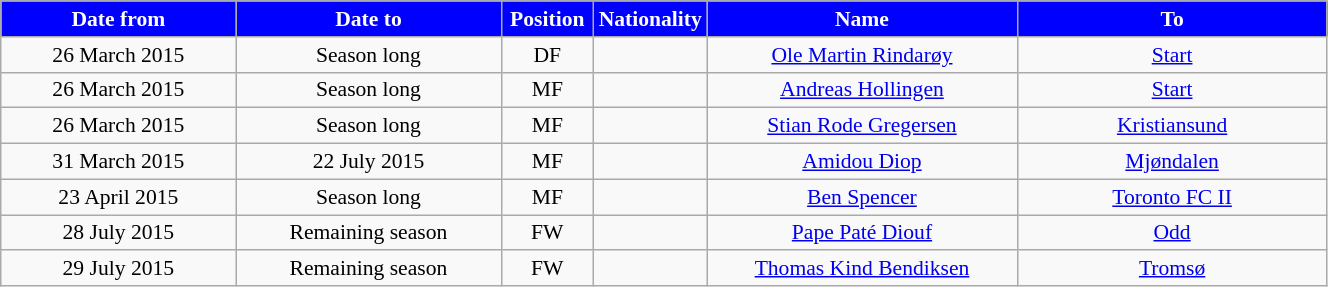<table class="wikitable"  style="text-align:center; font-size:90%; ">
<tr>
<th style="background:#00f; color:white; width:150px;">Date from</th>
<th style="background:#00f; color:white; width:170px;">Date to</th>
<th style="background:#00f; color:white; width:55px;">Position</th>
<th style="background:#00f; color:white; width:55px;">Nationality</th>
<th style="background:#00f; color:white; width:200px;">Name</th>
<th style="background:#00f; color:white; width:200px;">To</th>
</tr>
<tr>
<td>26 March 2015</td>
<td>Season long</td>
<td>DF</td>
<td></td>
<td><a href='#'>Ole Martin Rindarøy</a></td>
<td> <a href='#'>Start</a></td>
</tr>
<tr>
<td>26 March 2015</td>
<td>Season long</td>
<td>MF</td>
<td></td>
<td><a href='#'>Andreas Hollingen</a></td>
<td> <a href='#'>Start</a></td>
</tr>
<tr>
<td>26 March 2015</td>
<td>Season long</td>
<td>MF</td>
<td></td>
<td><a href='#'>Stian Rode Gregersen</a></td>
<td> <a href='#'>Kristiansund</a></td>
</tr>
<tr>
<td>31 March 2015</td>
<td>22 July 2015</td>
<td>MF</td>
<td></td>
<td><a href='#'>Amidou Diop</a></td>
<td> <a href='#'>Mjøndalen</a></td>
</tr>
<tr>
<td>23 April 2015</td>
<td>Season long</td>
<td>MF</td>
<td></td>
<td><a href='#'>Ben Spencer</a></td>
<td> <a href='#'>Toronto FC II</a></td>
</tr>
<tr>
<td>28 July 2015</td>
<td>Remaining season</td>
<td>FW</td>
<td></td>
<td><a href='#'>Pape Paté Diouf</a></td>
<td> <a href='#'>Odd</a></td>
</tr>
<tr>
<td>29 July 2015</td>
<td>Remaining season</td>
<td>FW</td>
<td></td>
<td><a href='#'>Thomas Kind Bendiksen</a></td>
<td> <a href='#'>Tromsø</a></td>
</tr>
</table>
